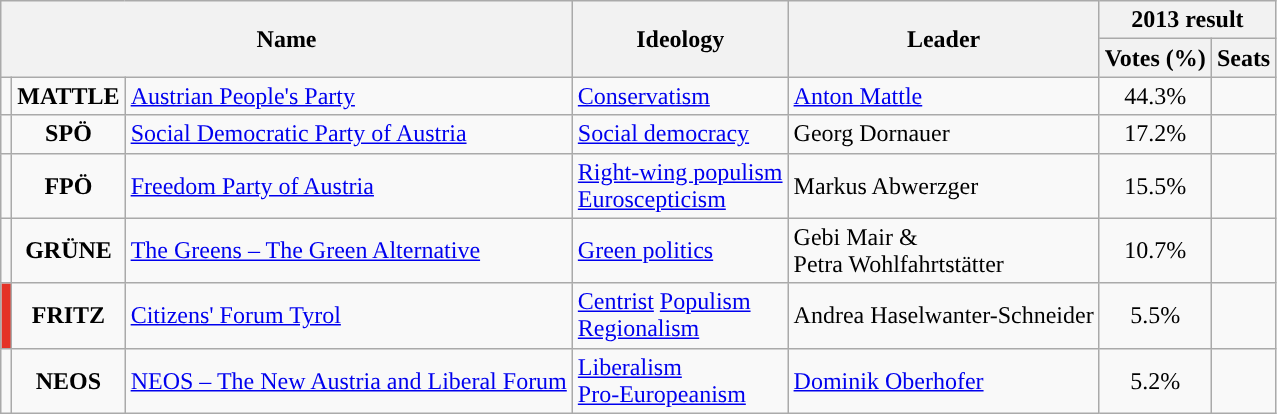<table class="wikitable">
<tr>
<th rowspan="2" colspan="3">Name</th>
<th rowspan="2">Ideology</th>
<th rowspan="2">Leader</th>
<th colspan="2">2013 result</th>
</tr>
<tr>
<th>Votes (%)</th>
<th>Seats</th>
</tr>
<tr>
<td style="background:"></td>
<td style="text-align:center;"><strong>MATTLE</strong></td>
<td><a href='#'>Austrian People's Party</a><br></td>
<td><a href='#'>Conservatism</a></td>
<td><a href='#'>Anton Mattle</a></td>
<td style="text-align:center;">44.3%</td>
<td></td>
</tr>
<tr>
<td style="background:"></td>
<td style="text-align:center;"><strong>SPÖ</strong></td>
<td><a href='#'>Social Democratic Party of Austria</a><br></td>
<td><a href='#'>Social democracy</a></td>
<td>Georg Dornauer</td>
<td style="text-align:center;">17.2%</td>
<td></td>
</tr>
<tr>
<td style="background:"></td>
<td style="text-align:center;"><strong>FPÖ</strong></td>
<td><a href='#'>Freedom Party of Austria</a><br></td>
<td><a href='#'>Right-wing populism</a><br><a href='#'>Euroscepticism</a></td>
<td>Markus Abwerzger</td>
<td style="text-align:center;">15.5%</td>
<td></td>
</tr>
<tr>
<td style="background:"></td>
<td style="text-align:center;"><strong>GRÜNE</strong></td>
<td><a href='#'>The Greens – The Green Alternative</a><br></td>
<td><a href='#'>Green politics</a></td>
<td>Gebi Mair &<br>Petra Wohlfahrtstätter</td>
<td style="text-align:center;">10.7%</td>
<td></td>
</tr>
<tr>
<td style="background:#E43226;"></td>
<td style="text-align:center;"><strong>FRITZ</strong></td>
<td><a href='#'>Citizens' Forum Tyrol</a><br></td>
<td><a href='#'>Centrist</a> <a href='#'>Populism</a><br><a href='#'>Regionalism</a></td>
<td>Andrea Haselwanter-Schneider</td>
<td style="text-align:center;">5.5%</td>
<td></td>
</tr>
<tr>
<td style="background:"></td>
<td style="text-align:center;"><strong>NEOS</strong></td>
<td><a href='#'>NEOS – The New Austria and Liberal Forum</a><br></td>
<td><a href='#'>Liberalism</a><br><a href='#'>Pro-Europeanism</a></td>
<td><a href='#'>Dominik Oberhofer</a></td>
<td style="text-align:center;">5.2%</td>
<td></td>
</tr>
</table>
